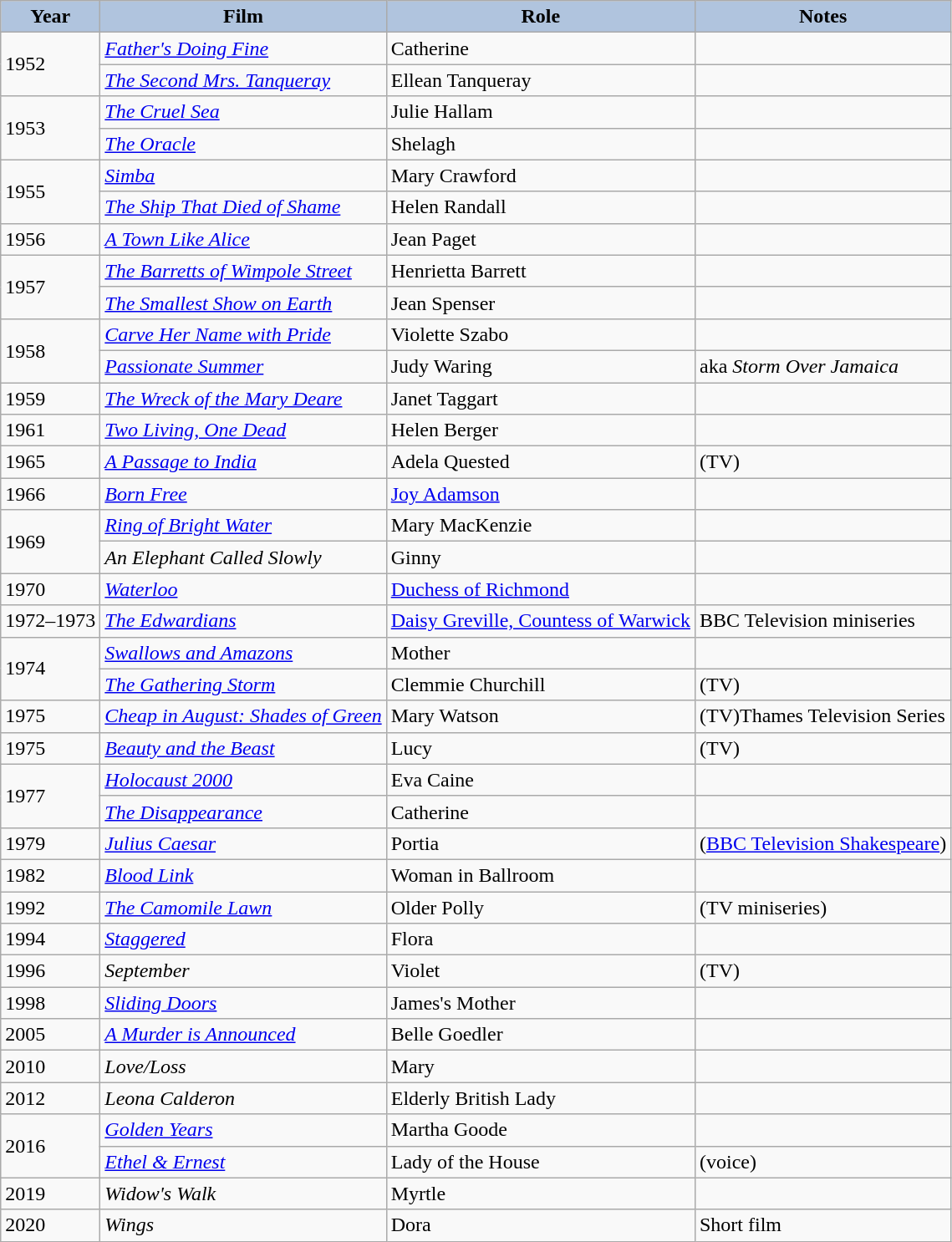<table class="wikitable">
<tr>
<th style="background:#B0C4DE;">Year</th>
<th style="background:#B0C4DE;">Film</th>
<th style="background:#B0C4DE;">Role</th>
<th style="background:#B0C4DE;">Notes</th>
</tr>
<tr>
<td rowspan=2>1952</td>
<td><em><a href='#'>Father's Doing Fine</a></em></td>
<td>Catherine</td>
<td></td>
</tr>
<tr>
<td><em><a href='#'>The Second Mrs. Tanqueray</a></em></td>
<td>Ellean Tanqueray</td>
<td></td>
</tr>
<tr>
<td rowspan=2>1953</td>
<td><em><a href='#'>The Cruel Sea</a></em></td>
<td>Julie Hallam</td>
<td></td>
</tr>
<tr>
<td><em><a href='#'>The Oracle</a></em></td>
<td>Shelagh</td>
<td></td>
</tr>
<tr>
<td rowspan=2>1955</td>
<td><em><a href='#'>Simba</a></em></td>
<td>Mary Crawford</td>
<td></td>
</tr>
<tr>
<td><em><a href='#'>The Ship That Died of Shame</a></em></td>
<td>Helen Randall</td>
<td></td>
</tr>
<tr>
<td>1956</td>
<td><em><a href='#'>A Town Like Alice</a></em></td>
<td>Jean Paget</td>
<td></td>
</tr>
<tr>
<td rowspan=2>1957</td>
<td><em><a href='#'>The Barretts of Wimpole Street</a></em></td>
<td>Henrietta Barrett</td>
<td></td>
</tr>
<tr>
<td><em><a href='#'>The Smallest Show on Earth</a></em></td>
<td>Jean Spenser</td>
<td></td>
</tr>
<tr>
<td rowspan=2>1958</td>
<td><em><a href='#'>Carve Her Name with Pride</a></em></td>
<td>Violette Szabo</td>
<td></td>
</tr>
<tr>
<td><em><a href='#'>Passionate Summer</a></em></td>
<td>Judy Waring</td>
<td>aka <em>Storm Over Jamaica</em></td>
</tr>
<tr>
<td>1959</td>
<td><em><a href='#'>The Wreck of the Mary Deare</a></em></td>
<td>Janet Taggart</td>
<td></td>
</tr>
<tr>
<td>1961</td>
<td><em><a href='#'>Two Living, One Dead</a></em></td>
<td>Helen Berger</td>
<td></td>
</tr>
<tr>
<td>1965</td>
<td><em><a href='#'>A Passage to India</a></em></td>
<td>Adela Quested</td>
<td>(TV)</td>
</tr>
<tr>
<td>1966</td>
<td><em><a href='#'>Born Free</a></em></td>
<td><a href='#'>Joy Adamson</a></td>
<td></td>
</tr>
<tr>
<td rowspan=2>1969</td>
<td><em><a href='#'>Ring of Bright Water</a></em></td>
<td>Mary MacKenzie</td>
<td></td>
</tr>
<tr>
<td><em>An Elephant Called Slowly</em></td>
<td>Ginny</td>
<td></td>
</tr>
<tr>
<td>1970</td>
<td><em><a href='#'>Waterloo</a></em></td>
<td><a href='#'>Duchess of Richmond</a></td>
<td></td>
</tr>
<tr>
<td>1972–1973</td>
<td><em><a href='#'>The Edwardians</a></em></td>
<td><a href='#'>Daisy Greville, Countess of Warwick</a></td>
<td>BBC Television miniseries</td>
</tr>
<tr>
<td rowspan=2>1974</td>
<td><em><a href='#'>Swallows and Amazons</a></em></td>
<td>Mother</td>
<td></td>
</tr>
<tr>
<td><em><a href='#'>The Gathering Storm</a></em></td>
<td>Clemmie Churchill</td>
<td>(TV)</td>
</tr>
<tr>
<td>1975</td>
<td><em><a href='#'>Cheap in August: Shades of Green</a></em></td>
<td>Mary Watson</td>
<td>(TV)Thames Television Series</td>
</tr>
<tr>
<td>1975</td>
<td><em><a href='#'>Beauty and the Beast</a></em></td>
<td>Lucy</td>
<td>(TV)</td>
</tr>
<tr>
<td rowspan=2>1977</td>
<td><em><a href='#'>Holocaust 2000</a></em></td>
<td>Eva Caine</td>
<td></td>
</tr>
<tr>
<td><em><a href='#'>The Disappearance</a></em></td>
<td>Catherine</td>
<td></td>
</tr>
<tr>
<td>1979</td>
<td><em><a href='#'>Julius Caesar</a></em></td>
<td>Portia</td>
<td>(<a href='#'>BBC Television Shakespeare</a>)</td>
</tr>
<tr>
<td>1982</td>
<td><em><a href='#'>Blood Link</a></em></td>
<td>Woman in Ballroom</td>
<td></td>
</tr>
<tr>
<td>1992</td>
<td><em><a href='#'>The Camomile Lawn</a></em></td>
<td>Older Polly</td>
<td>(TV miniseries)</td>
</tr>
<tr>
<td>1994</td>
<td><em><a href='#'>Staggered</a></em></td>
<td>Flora</td>
<td></td>
</tr>
<tr>
<td>1996</td>
<td><em>September</em></td>
<td>Violet</td>
<td>(TV)</td>
</tr>
<tr>
<td>1998</td>
<td><em><a href='#'>Sliding Doors</a></em></td>
<td>James's Mother</td>
<td></td>
</tr>
<tr>
<td>2005</td>
<td><em><a href='#'>A Murder is Announced</a></em></td>
<td>Belle Goedler</td>
<td></td>
</tr>
<tr>
<td>2010</td>
<td><em>Love/Loss</em></td>
<td>Mary</td>
<td></td>
</tr>
<tr>
<td>2012</td>
<td><em>Leona Calderon</em></td>
<td>Elderly British Lady</td>
<td></td>
</tr>
<tr>
<td rowspan=2>2016</td>
<td><a href='#'><em>Golden Years</em></a></td>
<td>Martha Goode</td>
<td></td>
</tr>
<tr>
<td><em><a href='#'>Ethel & Ernest</a></em></td>
<td>Lady of the House</td>
<td>(voice)</td>
</tr>
<tr>
<td>2019</td>
<td><em>Widow's Walk</em></td>
<td>Myrtle</td>
<td></td>
</tr>
<tr>
<td>2020</td>
<td><em>Wings</em></td>
<td>Dora</td>
<td>Short film</td>
</tr>
</table>
